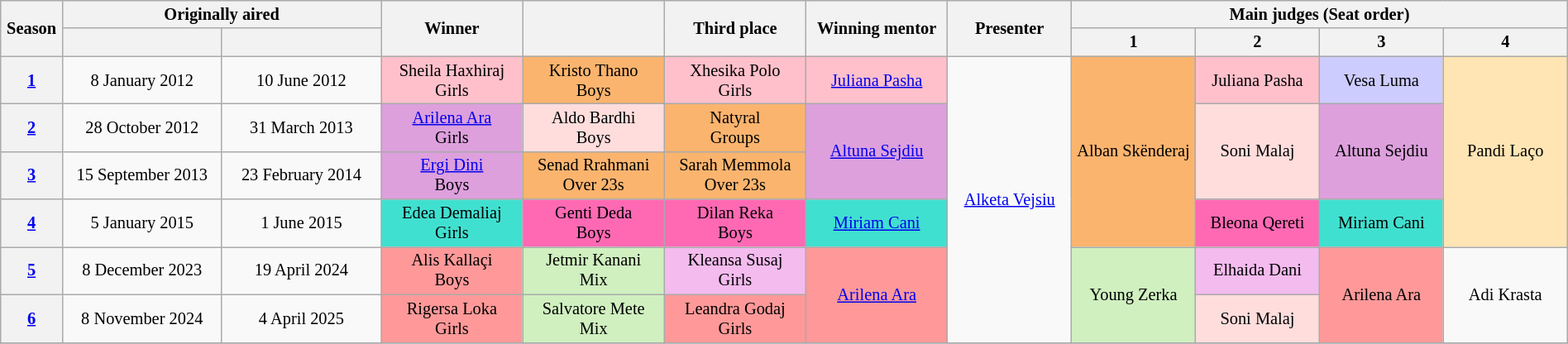<table class="wikitable" style="text-align:center; font-size:85%; line-height:16px;" width="100%">
<tr>
<th scope="col" width="2%" rowspan="2">Season</th>
<th scope="col" width="18%" colspan="2">Originally aired</th>
<th scope="col" width="8%" rowspan="2">Winner</th>
<th scope="col" width="8%" rowspan="2"></th>
<th scope="col" width="8%" rowspan="2">Third place</th>
<th scope="col" width="8%" rowspan="2">Winning mentor</th>
<th scope="col" width="7%" rowspan="2">Presenter</th>
<th scope="col" colspan="4">Main judges (Seat order)</th>
</tr>
<tr>
<th scope="col" width="9%"></th>
<th scope="col" width="9%"></th>
<th width="7%">1</th>
<th width="7%">2</th>
<th width="7%">3</th>
<th width="7%">4</th>
</tr>
<tr>
<th><a href='#'>1</a></th>
<td>8 January 2012</td>
<td>10 June 2012</td>
<td style="background:pink">Sheila Haxhiraj<br>Girls</td>
<td style="background:#fbb46e">Kristo Thano<br>Boys</td>
<td style="background:pink">Xhesika Polo<br>Girls</td>
<td style="background:pink"><a href='#'>Juliana Pasha</a></td>
<td rowspan="6"><a href='#'>Alketa Vejsiu</a></td>
<td rowspan="4" style="background:#fbb46e">Alban Skënderaj</td>
<td style="background:pink">Juliana Pasha</td>
<td style="background:#ccf">Vesa Luma</td>
<td rowspan="4" style="background:#ffe5b4">Pandi Laço</td>
</tr>
<tr>
<th><a href='#'>2</a></th>
<td>28 October 2012</td>
<td>31 March 2013</td>
<td style="background:#dda0dd"><a href='#'>Arilena Ara</a><br>Girls</td>
<td style="background:#ffdddd">Aldo Bardhi<br>Boys</td>
<td style="background:#fbb46e">Natyral<br>Groups</td>
<td rowspan="2" style="background:#dda0dd"><a href='#'>Altuna Sejdiu</a></td>
<td rowspan="2" style="background:#ffdddd">Soni Malaj</td>
<td rowspan="2" style="background:#dda0dd">Altuna Sejdiu</td>
</tr>
<tr>
<th><a href='#'>3</a></th>
<td>15 September 2013</td>
<td>23 February 2014</td>
<td style="background:#dda0dd"><a href='#'>Ergi Dini</a><br>Boys</td>
<td style="background:#fbb46e">Senad Rrahmani<br>Over 23s</td>
<td style="background:#fbb46e">Sarah Memmola<br>Over 23s</td>
</tr>
<tr>
<th><a href='#'>4</a></th>
<td>5 January 2015</td>
<td>1 June 2015</td>
<td style="background:turquoise">Edea Demaliaj<br>Girls</td>
<td style="background:#FF69B4">Genti Deda<br>Boys</td>
<td style="background:#FF69B4">Dilan Reka<br>Boys</td>
<td style="background:turquoise"><a href='#'>Miriam Cani</a></td>
<td style="background:#FF69B4">Bleona Qereti</td>
<td style="background:turquoise">Miriam Cani</td>
</tr>
<tr>
<th><a href='#'>5</a></th>
<td>8 December 2023</td>
<td>19 April 2024</td>
<td style="background:#ff9999">Alis Kallaçi<br>Boys</td>
<td style="background:#d0f0c0">Jetmir Kanani<br>Mix</td>
<td style="background:#f4bbee">Kleansa Susaj<br>Girls</td>
<td rowspan="2" style="background:#ff9999"><a href='#'>Arilena Ara</a></td>
<td rowspan="2" style="background:#d0f0c0">Young Zerka</td>
<td style="background:#f4bbee">Elhaida Dani</td>
<td rowspan="2" style="background:#ff9999">Arilena Ara</td>
<td rowspan="2">Adi Krasta</td>
</tr>
<tr>
<th><a href='#'>6</a></th>
<td>8 November 2024</td>
<td>4 April 2025</td>
<td style="background:#ff9999">Rigersa Loka<br>Girls</td>
<td style="background:#d0f0c0">Salvatore Mete<br>Mix</td>
<td style="background:#ff9999">Leandra Godaj<br>Girls</td>
<td style="background:#ffdddd">Soni Malaj</td>
</tr>
<tr>
</tr>
</table>
